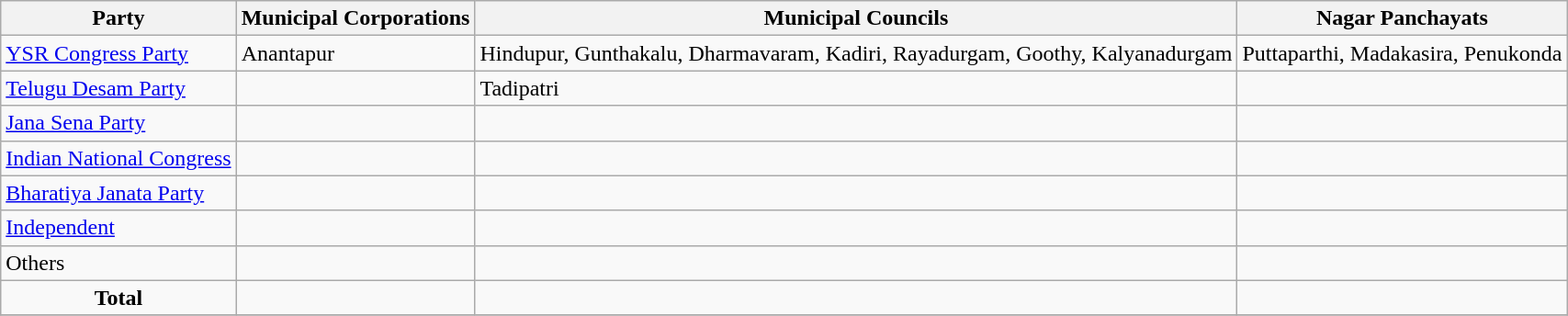<table class="wikitable sortable">
<tr>
<th><strong>Party</strong></th>
<th>Municipal Corporations</th>
<th>Municipal Councils</th>
<th>Nagar Panchayats</th>
</tr>
<tr>
<td><a href='#'>YSR Congress Party</a></td>
<td>Anantapur</td>
<td>Hindupur, Gunthakalu, Dharmavaram, Kadiri, Rayadurgam, Goothy, Kalyanadurgam</td>
<td>Puttaparthi, Madakasira, Penukonda</td>
</tr>
<tr>
<td><a href='#'>Telugu Desam Party</a></td>
<td></td>
<td>Tadipatri</td>
<td></td>
</tr>
<tr>
<td><a href='#'>Jana Sena Party</a></td>
<td></td>
<td></td>
<td></td>
</tr>
<tr>
<td><a href='#'>Indian National Congress</a></td>
<td></td>
<td></td>
<td></td>
</tr>
<tr>
<td><a href='#'>Bharatiya Janata Party</a></td>
<td></td>
<td></td>
<td></td>
</tr>
<tr>
<td><a href='#'>Independent</a></td>
<td></td>
<td></td>
<td></td>
</tr>
<tr>
<td>Others</td>
<td></td>
<td></td>
<td></td>
</tr>
<tr>
<td colspan="1" align="center"><strong>Total</strong></td>
<td></td>
<td></td>
<td></td>
</tr>
<tr>
</tr>
</table>
